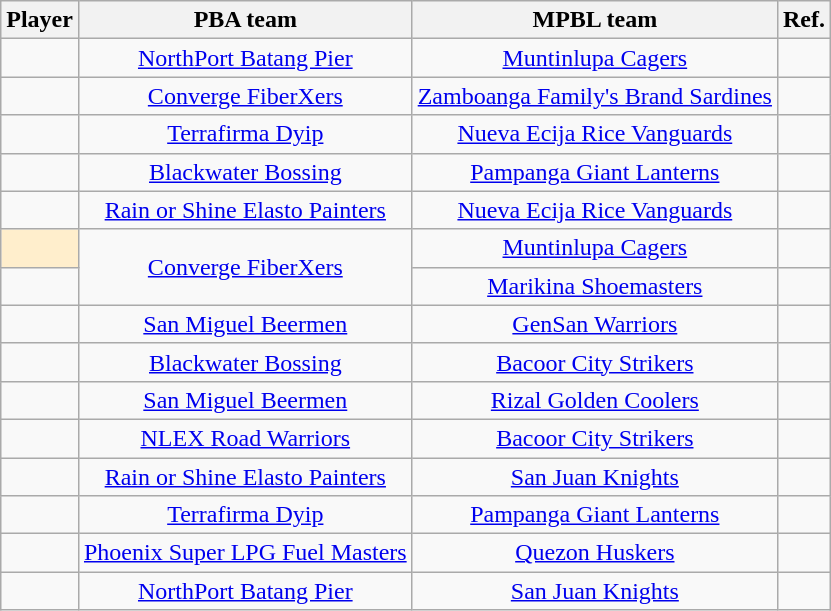<table class="wikitable sortable" style="text-align:center">
<tr>
<th>Player</th>
<th>PBA team</th>
<th>MPBL team</th>
<th class="unsortable">Ref.</th>
</tr>
<tr>
<td align=left></td>
<td><a href='#'>NorthPort Batang Pier</a></td>
<td><a href='#'>Muntinlupa Cagers</a></td>
<td></td>
</tr>
<tr>
<td align=left></td>
<td><a href='#'>Converge FiberXers</a></td>
<td><a href='#'>Zamboanga Family's Brand Sardines</a></td>
<td></td>
</tr>
<tr>
<td align=left></td>
<td><a href='#'>Terrafirma Dyip</a></td>
<td><a href='#'>Nueva Ecija Rice Vanguards</a></td>
<td></td>
</tr>
<tr>
<td align=left></td>
<td><a href='#'>Blackwater Bossing</a></td>
<td><a href='#'>Pampanga Giant Lanterns</a></td>
<td></td>
</tr>
<tr>
<td align=left></td>
<td><a href='#'>Rain or Shine Elasto Painters</a></td>
<td><a href='#'>Nueva Ecija Rice Vanguards</a></td>
<td></td>
</tr>
<tr>
<td bgcolor=#fec align=left></td>
<td rowspan="2"><a href='#'>Converge FiberXers</a></td>
<td><a href='#'>Muntinlupa Cagers</a></td>
<td></td>
</tr>
<tr>
<td align=left></td>
<td><a href='#'>Marikina Shoemasters</a></td>
<td></td>
</tr>
<tr>
<td align=left></td>
<td><a href='#'>San Miguel Beermen</a></td>
<td><a href='#'>GenSan Warriors</a></td>
<td></td>
</tr>
<tr>
<td align=left></td>
<td><a href='#'>Blackwater Bossing</a></td>
<td><a href='#'>Bacoor City Strikers</a></td>
<td></td>
</tr>
<tr>
<td align=left></td>
<td><a href='#'>San Miguel Beermen</a></td>
<td><a href='#'>Rizal Golden Coolers</a></td>
<td></td>
</tr>
<tr>
<td align=left></td>
<td><a href='#'>NLEX Road Warriors</a></td>
<td><a href='#'>Bacoor City Strikers</a></td>
<td></td>
</tr>
<tr>
<td align=left></td>
<td><a href='#'>Rain or Shine Elasto Painters</a></td>
<td><a href='#'>San Juan Knights</a></td>
<td></td>
</tr>
<tr>
<td align=left></td>
<td><a href='#'>Terrafirma Dyip</a></td>
<td><a href='#'>Pampanga Giant Lanterns</a></td>
<td></td>
</tr>
<tr>
<td align=left></td>
<td><a href='#'>Phoenix Super LPG Fuel Masters</a></td>
<td><a href='#'>Quezon Huskers</a></td>
<td></td>
</tr>
<tr>
<td align=left></td>
<td><a href='#'>NorthPort Batang Pier</a></td>
<td><a href='#'>San Juan Knights</a></td>
<td></td>
</tr>
</table>
